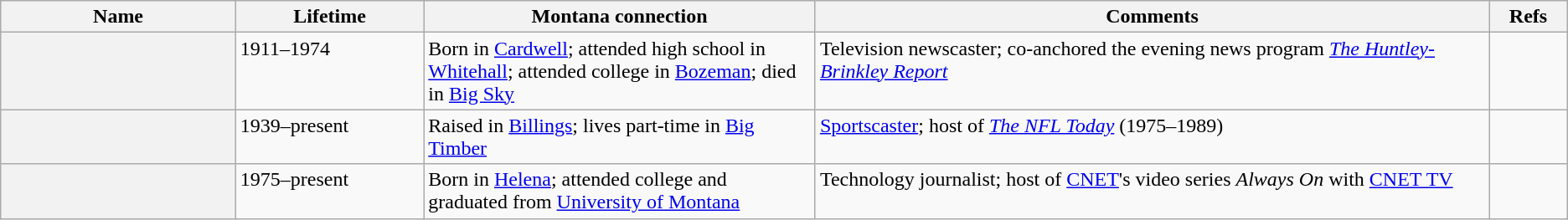<table class="sortable wikitable plainrowheaders">
<tr>
<th style="width:15%;" scope="col">Name</th>
<th style="width:12%;" scope="col">Lifetime</th>
<th class="unsortable" style="width:25%;" scope="col">Montana connection</th>
<th class="unsortable" style="width:43%;" scope="col">Comments</th>
<th class="unsortable" style="width:5%;" scope="col">Refs</th>
</tr>
<tr valign="top">
<th scope="row"></th>
<td>1911–1974</td>
<td>Born in <a href='#'>Cardwell</a>; attended high school in <a href='#'>Whitehall</a>; attended college in <a href='#'>Bozeman</a>; died in <a href='#'>Big Sky</a></td>
<td>Television newscaster; co-anchored the evening news program <em><a href='#'>The Huntley-Brinkley Report</a></em></td>
<td style="text-align:center;"></td>
</tr>
<tr valign="top">
<th scope="row"></th>
<td>1939–present</td>
<td>Raised in <a href='#'>Billings</a>; lives part-time in <a href='#'>Big Timber</a></td>
<td><a href='#'>Sportscaster</a>; host of <em><a href='#'>The NFL Today</a></em> (1975–1989)</td>
<td style="text-align:center;"></td>
</tr>
<tr valign="top">
<th scope="row"></th>
<td>1975–present</td>
<td>Born in <a href='#'>Helena</a>; attended college and graduated from <a href='#'>University of Montana</a></td>
<td>Technology journalist; host of <a href='#'>CNET</a>'s video series <em>Always On</em> with <a href='#'>CNET TV</a></td>
</tr>
</table>
